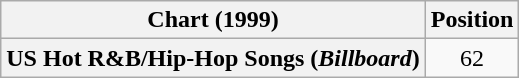<table class="wikitable sortable plainrowheaders" style="text-align:center">
<tr>
<th scope="col">Chart (1999)</th>
<th scope="col">Position</th>
</tr>
<tr>
<th scope="row">US Hot R&B/Hip-Hop Songs (<em>Billboard</em>)</th>
<td>62</td>
</tr>
</table>
